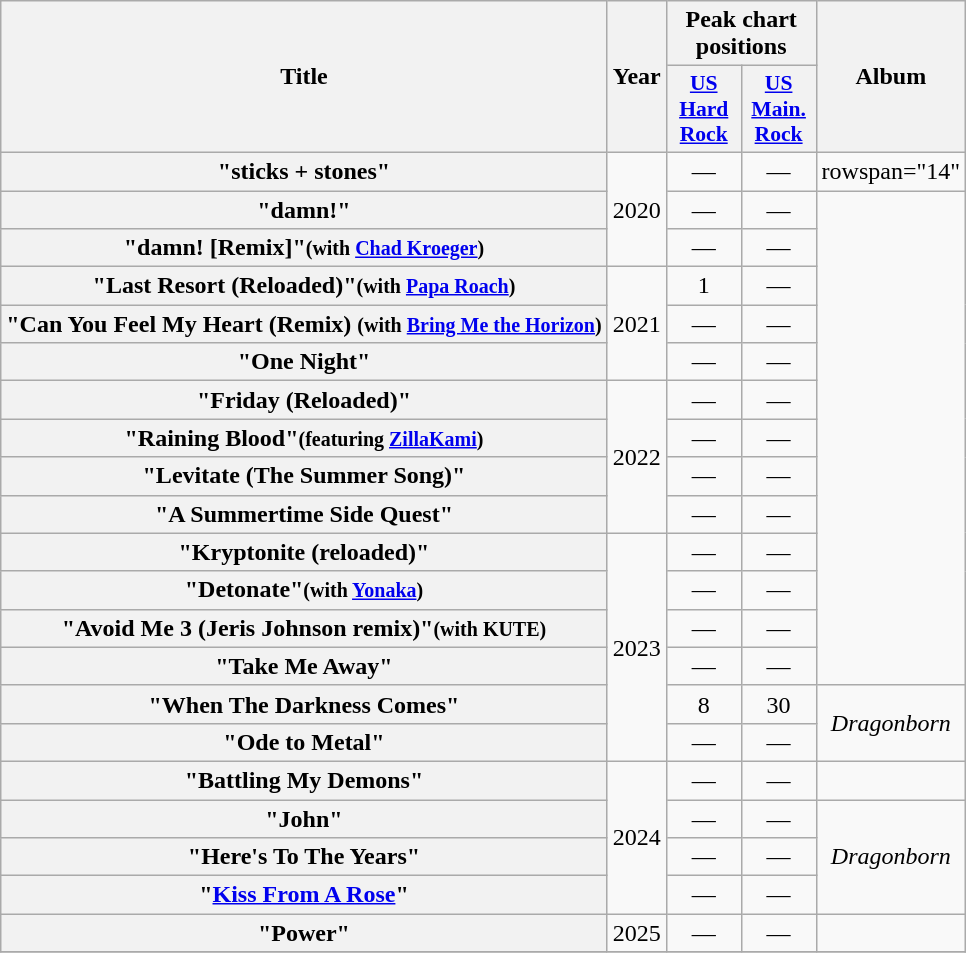<table class="wikitable plainrowheaders" style="text-align:center">
<tr>
<th scope="col" rowspan="2">Title</th>
<th scope="col" rowspan="2">Year</th>
<th scope="col" colspan="2">Peak chart positions</th>
<th scope="col" rowspan="2">Album</th>
</tr>
<tr>
<th scope="col" style="width:3em;font-size:90%;"><a href='#'>US Hard Rock</a></th>
<th scope="col" style="width:3em;font-size:90%;"><a href='#'>US<br>Main.<br>Rock</a></th>
</tr>
<tr>
<th scope="row">"sticks + stones"</th>
<td rowspan="3">2020</td>
<td>—</td>
<td>—</td>
<td>rowspan="14" </td>
</tr>
<tr>
<th scope="row">"damn!"</th>
<td>—</td>
<td>—</td>
</tr>
<tr>
<th scope="row">"damn! [Remix]"<small>(with <a href='#'>Chad Kroeger</a>)</small></th>
<td>—</td>
<td>—</td>
</tr>
<tr>
<th scope="row">"Last Resort (Reloaded)"<small>(with <a href='#'>Papa Roach</a>)</small></th>
<td rowspan="3">2021</td>
<td>1</td>
<td>—</td>
</tr>
<tr>
<th scope="row">"Can You Feel My Heart (Remix) <small>(with <a href='#'>Bring Me the Horizon</a>)</small></th>
<td>—</td>
<td>—</td>
</tr>
<tr>
<th scope="row">"One Night"</th>
<td>—</td>
<td>—</td>
</tr>
<tr>
<th scope="row">"Friday (Reloaded)"</th>
<td rowspan="4">2022</td>
<td>—</td>
<td>—</td>
</tr>
<tr>
<th scope="row">"Raining Blood"<small>(featuring <a href='#'>ZillaKami</a>)</small></th>
<td>—</td>
<td>—</td>
</tr>
<tr>
<th scope="row">"Levitate (The Summer Song)"</th>
<td>—</td>
<td>—</td>
</tr>
<tr>
<th scope="row">"A Summertime Side Quest"</th>
<td>—</td>
<td>—</td>
</tr>
<tr>
<th scope="row">"Kryptonite (reloaded)"</th>
<td rowspan="6">2023</td>
<td>—</td>
<td>—</td>
</tr>
<tr>
<th scope="row">"Detonate"<small>(with <a href='#'>Yonaka</a>)</small></th>
<td>—</td>
<td>—</td>
</tr>
<tr>
<th scope="row">"Avoid Me 3 (Jeris Johnson remix)"<small>(with KUTE)</small></th>
<td>—</td>
<td>—</td>
</tr>
<tr>
<th scope="row">"Take Me Away"</th>
<td>—</td>
<td>—</td>
</tr>
<tr>
<th scope="row">"When The Darkness Comes"</th>
<td>8</td>
<td>30</td>
<td rowspan="2"><em>Dragonborn</em></td>
</tr>
<tr>
<th scope="row">"Ode to Metal"</th>
<td>—</td>
<td>—</td>
</tr>
<tr>
<th scope="row">"Battling My Demons"</th>
<td rowspan="4">2024</td>
<td>—</td>
<td>—</td>
<td></td>
</tr>
<tr>
<th scope="row">"John"</th>
<td>—</td>
<td>—</td>
<td rowspan="3"><em>Dragonborn</em></td>
</tr>
<tr>
<th scope="row">"Here's To The Years"</th>
<td>—</td>
<td>—</td>
</tr>
<tr>
<th scope="row">"<a href='#'>Kiss From A Rose</a>" </th>
<td>—</td>
<td>—</td>
</tr>
<tr>
<th scope="row">"Power"</th>
<td>2025</td>
<td>—</td>
<td>—</td>
<td></td>
</tr>
<tr>
</tr>
</table>
